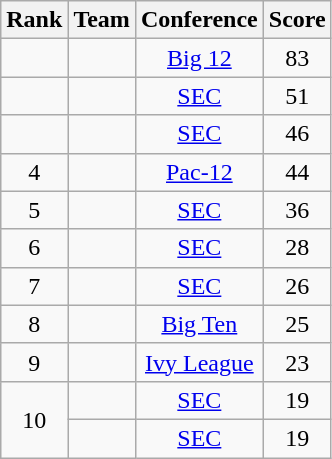<table class="wikitable sortable" style="text-align:center">
<tr>
<th>Rank</th>
<th>Team</th>
<th>Conference</th>
<th>Score</th>
</tr>
<tr>
<td></td>
<td></td>
<td><a href='#'>Big 12</a></td>
<td>83</td>
</tr>
<tr>
<td></td>
<td></td>
<td><a href='#'>SEC</a></td>
<td>51</td>
</tr>
<tr>
<td></td>
<td></td>
<td><a href='#'>SEC</a></td>
<td>46</td>
</tr>
<tr>
<td>4</td>
<td></td>
<td><a href='#'>Pac-12</a></td>
<td>44</td>
</tr>
<tr>
<td>5</td>
<td></td>
<td><a href='#'>SEC</a></td>
<td>36</td>
</tr>
<tr>
<td>6</td>
<td></td>
<td><a href='#'>SEC</a></td>
<td>28</td>
</tr>
<tr>
<td>7</td>
<td></td>
<td><a href='#'>SEC</a></td>
<td>26</td>
</tr>
<tr>
<td>8</td>
<td></td>
<td><a href='#'>Big Ten</a></td>
<td>25</td>
</tr>
<tr>
<td>9</td>
<td></td>
<td><a href='#'>Ivy League</a></td>
<td>23</td>
</tr>
<tr>
<td rowspan="2">10</td>
<td></td>
<td><a href='#'>SEC</a></td>
<td>19</td>
</tr>
<tr>
<td></td>
<td><a href='#'>SEC</a></td>
<td>19</td>
</tr>
</table>
